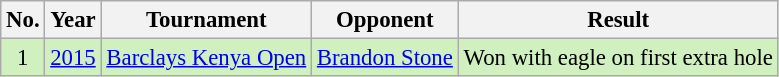<table class="wikitable" style="font-size:95%;">
<tr>
<th>No.</th>
<th>Year</th>
<th>Tournament</th>
<th>Opponent</th>
<th>Result</th>
</tr>
<tr style="background:#D0F0C0;">
<td align=center>1</td>
<td><a href='#'>2015</a></td>
<td><a href='#'>Barclays Kenya Open</a></td>
<td> <a href='#'>Brandon Stone</a></td>
<td>Won with eagle on first extra hole</td>
</tr>
</table>
